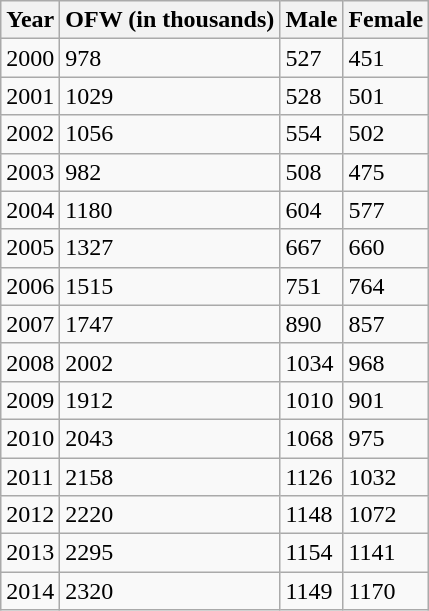<table class="wikitable">
<tr>
<th>Year</th>
<th>OFW (in thousands)</th>
<th>Male</th>
<th>Female</th>
</tr>
<tr>
<td>2000</td>
<td>978</td>
<td>527</td>
<td>451</td>
</tr>
<tr>
<td>2001</td>
<td>1029</td>
<td>528</td>
<td>501</td>
</tr>
<tr>
<td>2002</td>
<td>1056</td>
<td>554</td>
<td>502</td>
</tr>
<tr>
<td>2003</td>
<td>982</td>
<td>508</td>
<td>475</td>
</tr>
<tr>
<td>2004</td>
<td>1180</td>
<td>604</td>
<td>577</td>
</tr>
<tr>
<td>2005</td>
<td>1327</td>
<td>667</td>
<td>660</td>
</tr>
<tr>
<td>2006</td>
<td>1515</td>
<td>751</td>
<td>764</td>
</tr>
<tr>
<td>2007</td>
<td>1747</td>
<td>890</td>
<td>857</td>
</tr>
<tr>
<td>2008</td>
<td>2002</td>
<td>1034</td>
<td>968</td>
</tr>
<tr>
<td>2009</td>
<td>1912</td>
<td>1010</td>
<td>901</td>
</tr>
<tr>
<td>2010</td>
<td>2043</td>
<td>1068</td>
<td>975</td>
</tr>
<tr>
<td>2011</td>
<td>2158</td>
<td>1126</td>
<td>1032</td>
</tr>
<tr>
<td>2012</td>
<td>2220</td>
<td>1148</td>
<td>1072</td>
</tr>
<tr>
<td>2013</td>
<td>2295</td>
<td>1154</td>
<td>1141</td>
</tr>
<tr>
<td>2014</td>
<td>2320</td>
<td>1149</td>
<td>1170</td>
</tr>
</table>
